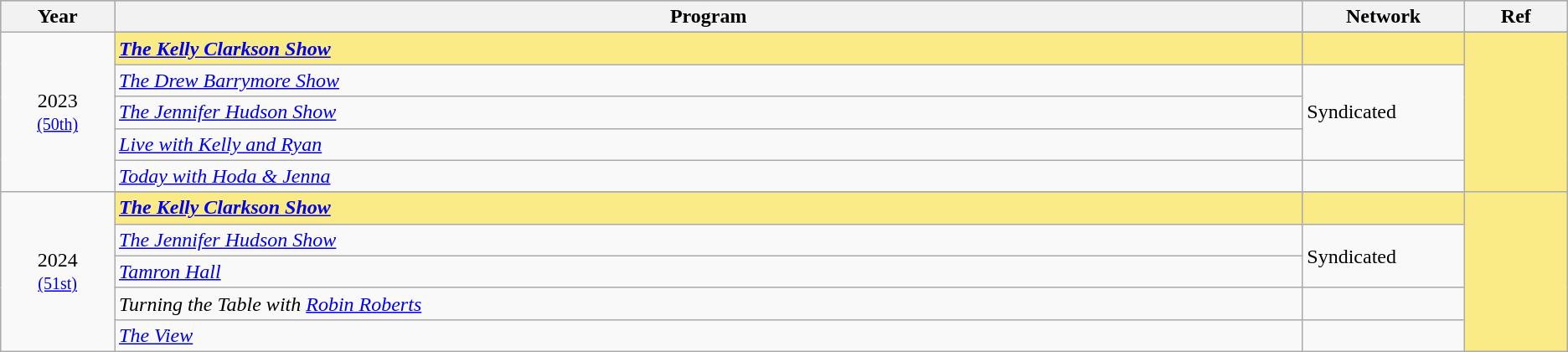<table class="wikitable">
<tr style="background:#bebebe;">
<th style="width:1%;">Year</th>
<th style="width:15%;">Program</th>
<th style="width:1%;">Network</th>
<th style="width:1%;">Ref</th>
</tr>
<tr>
<td rowspan=6 style="text-align:center">2023 <br><small><a href='#'>(50th)</a></small></td>
</tr>
<tr style="background:#FAEB86">
<td><strong><em><a href='#'>The Kelly Clarkson Show</a></em></strong></td>
<td style="background:#FAEB86"></td>
<td rowspan=6></td>
</tr>
<tr>
<td><em><a href='#'>The Drew Barrymore Show</a></em></td>
<td rowspan=3>Syndicated</td>
</tr>
<tr>
<td><em><a href='#'>The Jennifer Hudson Show</a></em></td>
</tr>
<tr>
<td><em><a href='#'>Live with Kelly and Ryan</a></em></td>
</tr>
<tr>
<td><em><a href='#'>Today with Hoda & Jenna</a></em></td>
<td></td>
</tr>
<tr>
<td rowspan=6 style="text-align:center">2024 <br><small><a href='#'>(51st)</a></small></td>
</tr>
<tr style="background:#FAEB86">
<td><strong><em><a href='#'>The Kelly Clarkson Show</a></em></strong></td>
<td style="background:#FAEB86"></td>
<td rowspan=5></td>
</tr>
<tr>
<td><em><a href='#'>The Jennifer Hudson Show</a></em></td>
<td rowspan=2>Syndicated</td>
</tr>
<tr>
<td><em><a href='#'>Tamron Hall</a></em></td>
</tr>
<tr>
<td><em>Turning the Table with <a href='#'>Robin Roberts</a></em></td>
<td></td>
</tr>
<tr>
<td><em><a href='#'>The View</a></em></td>
<td></td>
</tr>
</table>
